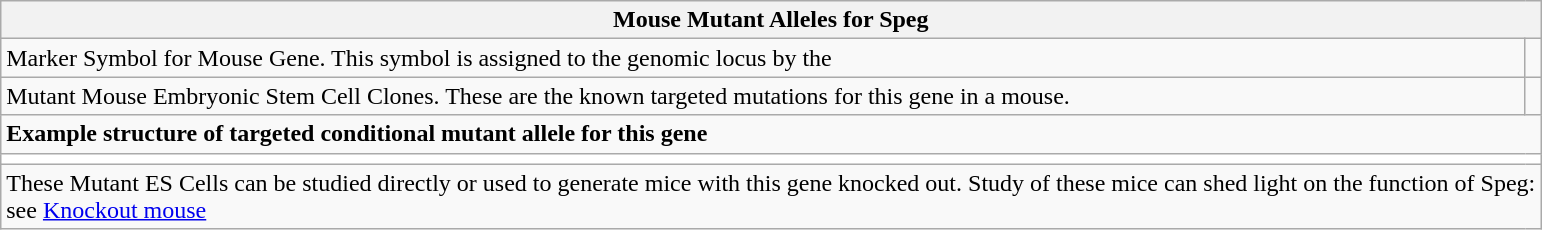<table class="wikitable">
<tr>
<th colspan=3>Mouse Mutant Alleles for Speg</th>
</tr>
<tr>
<td>Marker Symbol for Mouse Gene. This symbol is assigned to the genomic locus by the </td>
<td></td>
</tr>
<tr>
<td>Mutant Mouse Embryonic Stem Cell Clones. These are the known targeted mutations for this gene in a mouse.</td>
<td></td>
</tr>
<tr>
<td colspan=2><strong>Example structure of targeted conditional mutant allele for this gene</strong></td>
</tr>
<tr>
<td colspan=2 style="background:white"></td>
</tr>
<tr>
<td colspan=2>These Mutant ES Cells can be studied directly or used to generate mice with this gene knocked out. Study of these mice can shed light on the function of Speg:<br>see <a href='#'>Knockout mouse</a></td>
</tr>
</table>
